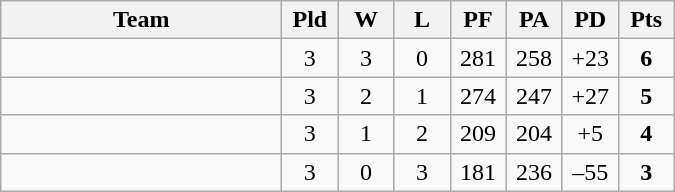<table class=wikitable style="text-align:center">
<tr>
<th width=180>Team</th>
<th width=30>Pld</th>
<th width=30>W</th>
<th width=30>L</th>
<th width=30>PF</th>
<th width=30>PA</th>
<th width=30>PD</th>
<th width=30>Pts</th>
</tr>
<tr>
<td align="left"></td>
<td>3</td>
<td>3</td>
<td>0</td>
<td>281</td>
<td>258</td>
<td>+23</td>
<td><strong>6</strong></td>
</tr>
<tr>
<td align="left"></td>
<td>3</td>
<td>2</td>
<td>1</td>
<td>274</td>
<td>247</td>
<td>+27</td>
<td><strong>5</strong></td>
</tr>
<tr>
<td align="left"></td>
<td>3</td>
<td>1</td>
<td>2</td>
<td>209</td>
<td>204</td>
<td>+5</td>
<td><strong>4</strong></td>
</tr>
<tr>
<td align="left"></td>
<td>3</td>
<td>0</td>
<td>3</td>
<td>181</td>
<td>236</td>
<td>–55</td>
<td><strong>3</strong></td>
</tr>
</table>
